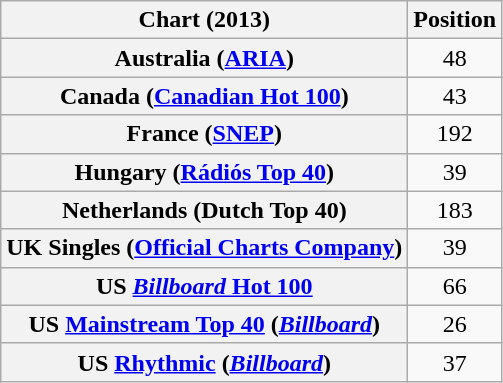<table class="wikitable plainrowheaders sortable" style="text-align:center;">
<tr>
<th>Chart (2013)</th>
<th>Position</th>
</tr>
<tr>
<th scope="row">Australia (<a href='#'>ARIA</a>)</th>
<td align="center">48</td>
</tr>
<tr>
<th scope="row">Canada (<a href='#'>Canadian Hot 100</a>)</th>
<td align="center">43</td>
</tr>
<tr>
<th scope="row">France (<a href='#'>SNEP</a>)</th>
<td align="center">192</td>
</tr>
<tr>
<th scope="row">Hungary (<a href='#'>Rádiós Top 40</a>)</th>
<td align="center">39</td>
</tr>
<tr>
<th scope="row">Netherlands (Dutch Top 40)</th>
<td align=center>183</td>
</tr>
<tr>
<th scope="row">UK Singles (<a href='#'>Official Charts Company</a>)</th>
<td style="text-align:center;">39</td>
</tr>
<tr>
<th scope="row">US <a href='#'><em>Billboard</em> Hot 100</a></th>
<td style="text-align:center;">66</td>
</tr>
<tr>
<th scope="row">US <a href='#'>Mainstream Top 40</a> (<em><a href='#'>Billboard</a></em>)</th>
<td style="text-align:center;">26</td>
</tr>
<tr>
<th scope="row">US <a href='#'>Rhythmic</a> (<em><a href='#'>Billboard</a></em>)</th>
<td style="text-align:center;">37</td>
</tr>
</table>
